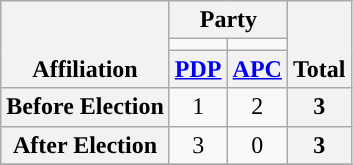<table class=wikitable style="text-align:center">
<tr style="vertical-align:bottom;">
<th rowspan=3>Affiliation</th>
<th colspan=2>Party</th>
<th rowspan=3>Total</th>
</tr>
<tr>
<td style="background-color:"></td>
<td style="background-color:"></td>
</tr>
<tr>
<th><a href='#'>PDP</a></th>
<th><a href='#'>APC</a></th>
</tr>
<tr>
<th>Before Election</th>
<td>1</td>
<td>2</td>
<th>3</th>
</tr>
<tr>
<th>After Election</th>
<td>3</td>
<td>0</td>
<th>3</th>
</tr>
<tr>
</tr>
</table>
